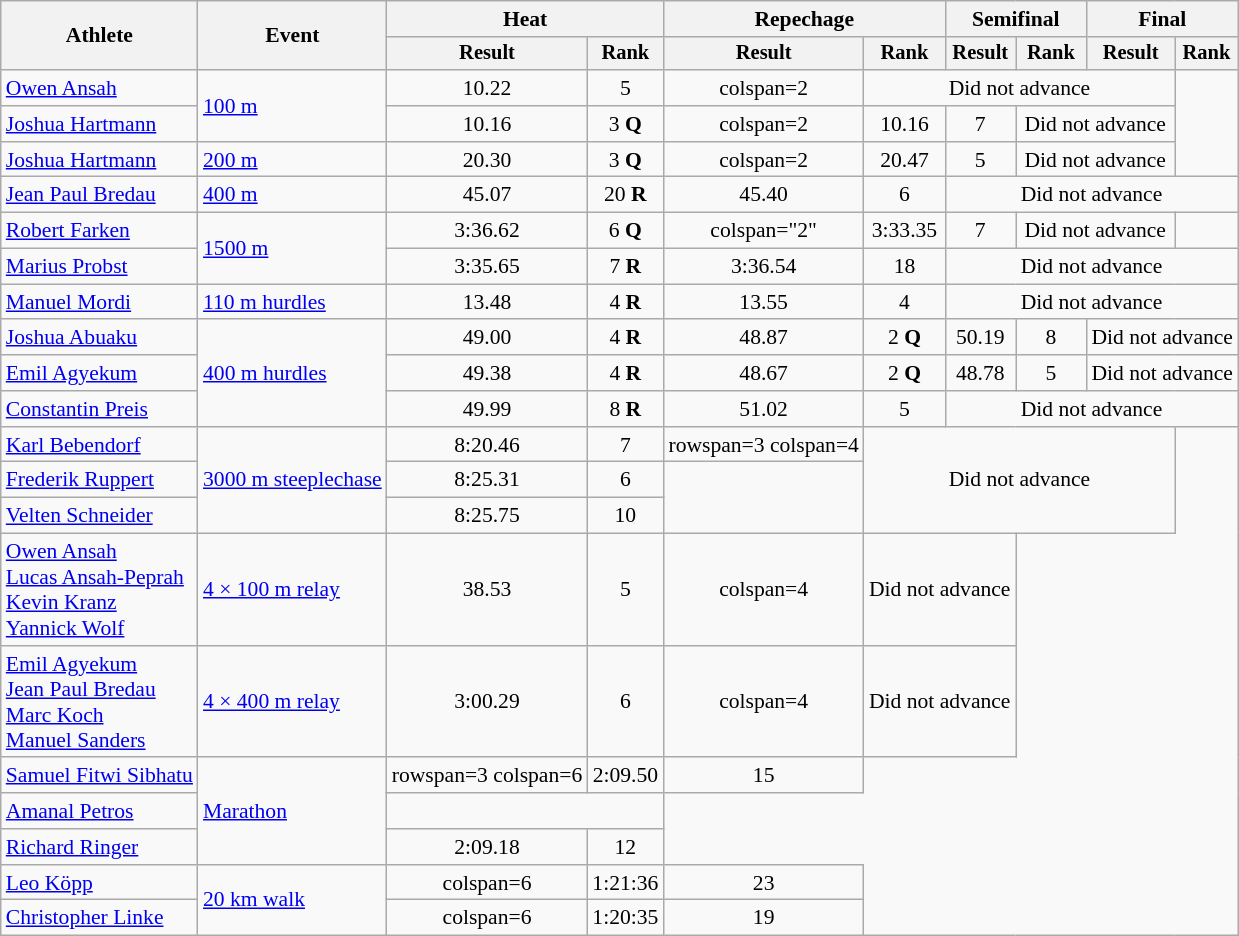<table class="wikitable" style="font-size:90%">
<tr>
<th rowspan="2">Athlete</th>
<th rowspan="2">Event</th>
<th colspan="2">Heat</th>
<th colspan="2">Repechage</th>
<th colspan="2">Semifinal</th>
<th colspan="2">Final</th>
</tr>
<tr style="font-size:95%">
<th>Result</th>
<th>Rank</th>
<th>Result</th>
<th>Rank</th>
<th>Result</th>
<th>Rank</th>
<th>Result</th>
<th>Rank</th>
</tr>
<tr align=center>
<td align=left><a href='#'>Owen Ansah</a></td>
<td align=left rowspan=2><a href='#'>100 m</a></td>
<td>10.22</td>
<td>5</td>
<td>colspan=2 </td>
<td colspan=4>Did not advance</td>
</tr>
<tr align=center>
<td align=left><a href='#'>Joshua Hartmann</a></td>
<td>10.16</td>
<td>3 <strong>Q</strong></td>
<td>colspan=2 </td>
<td>10.16</td>
<td>7</td>
<td colspan=2>Did not advance</td>
</tr>
<tr align=center>
<td align=left><a href='#'>Joshua Hartmann</a></td>
<td align=left><a href='#'>200 m</a></td>
<td>20.30</td>
<td>3 <strong>Q</strong></td>
<td>colspan=2 </td>
<td>20.47</td>
<td>5</td>
<td colspan=2>Did not advance</td>
</tr>
<tr align=center>
<td align=left><a href='#'>Jean Paul Bredau</a></td>
<td align=left><a href='#'>400 m</a></td>
<td>45.07</td>
<td>20 <strong>R</strong></td>
<td>45.40</td>
<td>6</td>
<td colspan=4>Did not advance</td>
</tr>
<tr align=center>
<td align=left><a href='#'>Robert Farken</a></td>
<td align=left rowspan=2><a href='#'>1500 m</a></td>
<td>3:36.62</td>
<td>6 <strong>Q</strong></td>
<td>colspan="2" </td>
<td>3:33.35</td>
<td>7</td>
<td colspan=2>Did not advance</td>
</tr>
<tr align=center>
<td align=left><a href='#'>Marius Probst</a></td>
<td>3:35.65</td>
<td>7 <strong>R</strong></td>
<td>3:36.54</td>
<td>18</td>
<td colspan=4>Did not advance</td>
</tr>
<tr align=center>
<td align=left><a href='#'>Manuel Mordi</a></td>
<td align=left><a href='#'>110 m hurdles</a></td>
<td>13.48</td>
<td>4 <strong>R</strong></td>
<td>13.55</td>
<td>4</td>
<td colspan=4>Did not advance</td>
</tr>
<tr align=center>
<td align=left><a href='#'>Joshua Abuaku</a></td>
<td align=left rowspan=3><a href='#'>400 m hurdles</a></td>
<td>49.00</td>
<td>4 <strong>R</strong></td>
<td>48.87 <strong></strong></td>
<td>2 <strong>Q</strong></td>
<td>50.19</td>
<td>8</td>
<td colspan=2>Did not advance</td>
</tr>
<tr align=center>
<td align=left><a href='#'>Emil Agyekum</a></td>
<td>49.38</td>
<td>4 <strong>R</strong></td>
<td>48.67</td>
<td>2 <strong>Q</strong></td>
<td>48.78</td>
<td>5</td>
<td colspan=2>Did not advance</td>
</tr>
<tr align=center>
<td align=left><a href='#'>Constantin Preis</a></td>
<td>49.99</td>
<td>8 <strong>R</strong></td>
<td>51.02</td>
<td>5</td>
<td colspan=4>Did not advance</td>
</tr>
<tr align=center>
<td align=left><a href='#'>Karl Bebendorf</a></td>
<td align=left rowspan=3><a href='#'>3000 m steeplechase</a></td>
<td>8:20.46</td>
<td>7</td>
<td>rowspan=3 colspan=4</td>
<td rowspan=3 colspan=4>Did not advance</td>
</tr>
<tr align=center>
<td align=left><a href='#'>Frederik Ruppert</a></td>
<td>8:25.31</td>
<td>6</td>
</tr>
<tr align=center>
<td align=left><a href='#'>Velten Schneider</a></td>
<td>8:25.75</td>
<td>10</td>
</tr>
<tr align=center>
<td align=left><a href='#'>Owen Ansah</a><br><a href='#'>Lucas Ansah-Peprah</a><br><a href='#'>Kevin Kranz</a><br><a href='#'>Yannick Wolf</a></td>
<td align=left><a href='#'>4 × 100 m relay</a></td>
<td>38.53</td>
<td>5</td>
<td>colspan=4</td>
<td colspan=2>Did not advance</td>
</tr>
<tr align=center>
<td align=left><a href='#'>Emil Agyekum</a><br><a href='#'>Jean Paul Bredau</a><br><a href='#'>Marc Koch</a><br><a href='#'>Manuel Sanders</a></td>
<td align=left><a href='#'>4 × 400 m relay</a></td>
<td>3:00.29 <strong></strong></td>
<td>6</td>
<td>colspan=4</td>
<td colspan=2>Did not advance</td>
</tr>
<tr align=center>
<td align=left><a href='#'>Samuel Fitwi Sibhatu</a></td>
<td align=left rowspan=3><a href='#'>Marathon</a></td>
<td>rowspan=3 colspan=6 </td>
<td>2:09.50</td>
<td>15</td>
</tr>
<tr align=center>
<td align=left><a href='#'>Amanal Petros</a></td>
<td colspan=2></td>
</tr>
<tr align=center>
<td align=left><a href='#'>Richard Ringer</a></td>
<td>2:09.18 <strong></strong></td>
<td>12</td>
</tr>
<tr align=center>
<td align=left><a href='#'>Leo Köpp</a></td>
<td align=left rowspan=2><a href='#'>20 km walk</a></td>
<td>colspan=6 </td>
<td>1:21:36</td>
<td>23</td>
</tr>
<tr align=center>
<td align=left><a href='#'>Christopher Linke</a></td>
<td>colspan=6 </td>
<td>1:20:35</td>
<td>19</td>
</tr>
</table>
